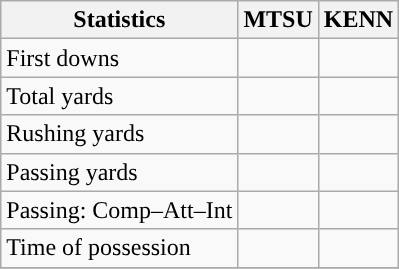<table class="wikitable" style="float: left;">
<tr>
<th>Statistics</th>
<th>MTSU</th>
<th>KENN</th>
</tr>
<tr>
<td>First downs</td>
<td></td>
<td></td>
</tr>
<tr>
<td>Total yards</td>
<td></td>
<td></td>
</tr>
<tr>
<td>Rushing yards</td>
<td></td>
<td></td>
</tr>
<tr>
<td>Passing yards</td>
<td></td>
<td></td>
</tr>
<tr>
<td>Passing: Comp–Att–Int</td>
<td></td>
<td></td>
</tr>
<tr>
<td>Time of possession</td>
<td></td>
<td></td>
</tr>
<tr>
</tr>
</table>
